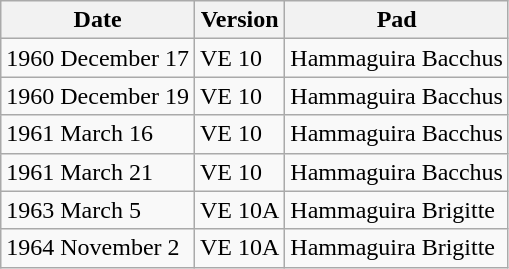<table class="wikitable sortable">
<tr>
<th>Date</th>
<th>Version</th>
<th>Pad</th>
</tr>
<tr>
<td>1960 December 17</td>
<td>VE 10</td>
<td>Hammaguira Bacchus</td>
</tr>
<tr>
<td>1960 December 19</td>
<td>VE 10</td>
<td>Hammaguira Bacchus</td>
</tr>
<tr>
<td>1961 March 16</td>
<td>VE 10</td>
<td>Hammaguira Bacchus</td>
</tr>
<tr>
<td>1961 March 21</td>
<td>VE 10</td>
<td>Hammaguira Bacchus</td>
</tr>
<tr>
<td>1963 March 5</td>
<td>VE 10A</td>
<td>Hammaguira Brigitte</td>
</tr>
<tr>
<td>1964 November 2</td>
<td>VE 10A</td>
<td>Hammaguira Brigitte</td>
</tr>
</table>
